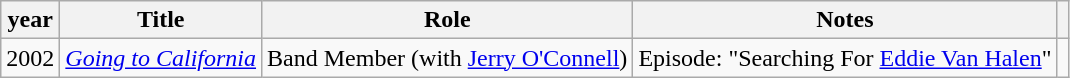<table class="wikitable">
<tr>
<th>year</th>
<th>Title</th>
<th>Role</th>
<th>Notes</th>
<th></th>
</tr>
<tr>
<td>2002</td>
<td><em><a href='#'>Going to California</a></em></td>
<td>Band Member (with <a href='#'>Jerry O'Connell</a>)</td>
<td>Episode: "Searching For <a href='#'>Eddie Van Halen</a>"</td>
</tr>
</table>
